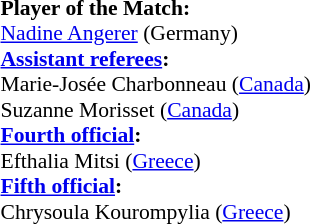<table width=50% style="font-size: 90%">
<tr>
<td><br><strong>Player of the Match:</strong>
<br><a href='#'>Nadine Angerer</a> (Germany)<br><strong><a href='#'>Assistant referees</a>:</strong>
<br>Marie-Josée Charbonneau (<a href='#'>Canada</a>)
<br>Suzanne Morisset (<a href='#'>Canada</a>)
<br><strong><a href='#'>Fourth official</a>:</strong>
<br>Efthalia Mitsi (<a href='#'>Greece</a>)
<br><strong><a href='#'>Fifth official</a>:</strong>
<br>Chrysoula Kourompylia (<a href='#'>Greece</a>)</td>
</tr>
</table>
